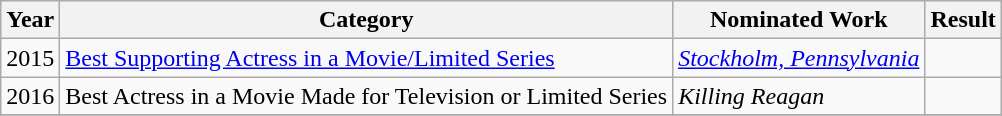<table class="wikitable">
<tr>
<th>Year</th>
<th>Category</th>
<th>Nominated Work</th>
<th>Result</th>
</tr>
<tr>
<td>2015</td>
<td><a href='#'>Best Supporting Actress in a Movie/Limited Series</a></td>
<td><em><a href='#'>Stockholm, Pennsylvania</a></em></td>
<td></td>
</tr>
<tr>
<td>2016</td>
<td>Best Actress in a Movie Made for Television or Limited Series</td>
<td><em>Killing Reagan</em></td>
<td></td>
</tr>
<tr>
</tr>
</table>
